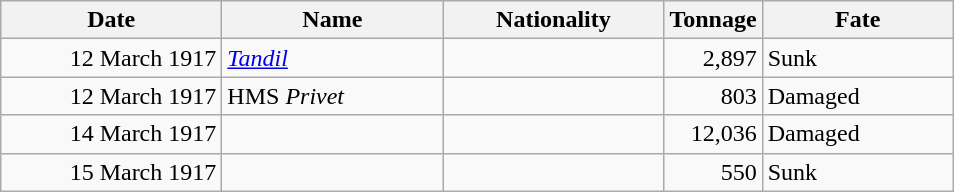<table class="wikitable sortable">
<tr>
<th width="140px">Date</th>
<th width="140px">Name</th>
<th width="140px">Nationality</th>
<th width="25px">Tonnage</th>
<th width="120px">Fate</th>
</tr>
<tr>
<td align="right">12 March 1917</td>
<td align="left"><a href='#'><em>Tandil</em></a></td>
<td align="left"></td>
<td align="right">2,897</td>
<td align="left">Sunk</td>
</tr>
<tr>
<td align="right">12 March 1917</td>
<td align="left">HMS <em>Privet</em></td>
<td align="left"></td>
<td align="right">803</td>
<td align="left">Damaged</td>
</tr>
<tr>
<td align="right">14 March 1917</td>
<td align="left"></td>
<td align="left"></td>
<td align="right">12,036</td>
<td align="left">Damaged</td>
</tr>
<tr>
<td align="right">15 March 1917</td>
<td align="left"></td>
<td align="left"></td>
<td align="right">550</td>
<td align="left">Sunk</td>
</tr>
</table>
